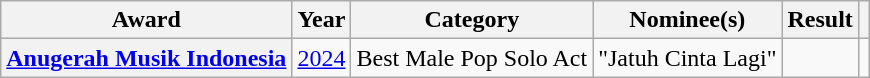<table class="wikitable sortable plainrowheaders">
<tr>
<th scope="col">Award</th>
<th scope="col">Year</th>
<th scope="col">Category</th>
<th scope="col">Nominee(s)</th>
<th scope="col">Result</th>
<th scope="col" class="unsortable"></th>
</tr>
<tr>
<th scope="row"><a href='#'>Anugerah Musik Indonesia</a></th>
<td style="text-align:center;"><a href='#'>2024</a></td>
<td>Best Male Pop Solo Act</td>
<td>"Jatuh Cinta Lagi"</td>
<td></td>
<td style="text-align:center;"></td>
</tr>
</table>
